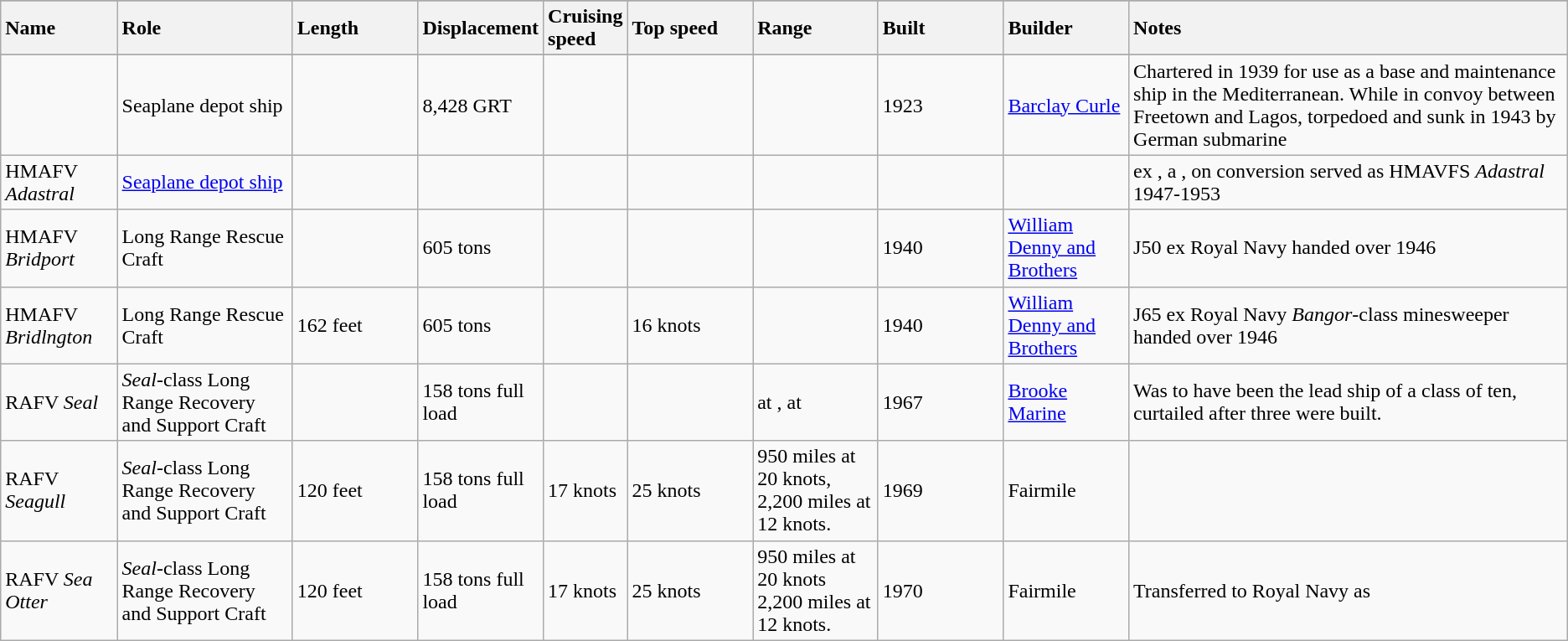<table class="wikitable">
<tr>
</tr>
<tr>
<th style="text-align:left;">Name</th>
<th style="text-align:left;">Role</th>
<th style="text-align:left; width:8%;">Length</th>
<th style="text-align:left; width:8%;">Displacement</th>
<th style="text-align:left;">Cruising<br>speed</th>
<th style="text-align:left; width:8%;">Top speed</th>
<th style="text-align:left; width:8%;">Range</th>
<th style="text-align:left; width:8%;">Built</th>
<th style="text-align:left; width:8%;">Builder</th>
<th style="text-align:left; width:28%;">Notes</th>
</tr>
<tr>
</tr>
<tr>
<td></td>
<td>Seaplane depot ship</td>
<td></td>
<td>8,428 GRT</td>
<td></td>
<td></td>
<td></td>
<td>1923</td>
<td><a href='#'>Barclay Curle</a></td>
<td>Chartered in 1939 for use as a base and maintenance ship in the Mediterranean. While in convoy between Freetown and Lagos, torpedoed and sunk in 1943 by German submarine</td>
</tr>
<tr>
<td>HMAFV <em>Adastral</em></td>
<td><a href='#'>Seaplane depot ship</a></td>
<td></td>
<td></td>
<td></td>
<td></td>
<td></td>
<td></td>
<td></td>
<td>ex , a , on conversion served as HMAVFS <em>Adastral</em> 1947-1953</td>
</tr>
<tr>
<td>HMAFV <em>Bridport</em></td>
<td>Long Range Rescue Craft</td>
<td></td>
<td>605 tons</td>
<td></td>
<td></td>
<td></td>
<td>1940</td>
<td><a href='#'>William Denny and Brothers</a></td>
<td>J50 ex Royal Navy  handed over 1946</td>
</tr>
<tr>
<td>HMAFV <em>Bridlngton</em></td>
<td>Long Range Rescue Craft</td>
<td>162 feet</td>
<td>605 tons</td>
<td></td>
<td>16 knots</td>
<td></td>
<td>1940</td>
<td><a href='#'>William Denny and Brothers</a></td>
<td>J65 ex Royal Navy <em>Bangor</em>-class minesweeper handed over 1946</td>
</tr>
<tr>
<td>RAFV <em>Seal</em></td>
<td><em>Seal</em>-class Long Range Recovery and Support Craft</td>
<td></td>
<td>158 tons full load</td>
<td></td>
<td></td>
<td> at ,  at </td>
<td>1967</td>
<td><a href='#'>Brooke Marine</a></td>
<td>Was to have been the lead ship of a class of ten, curtailed after three were built.</td>
</tr>
<tr>
<td>RAFV <em>Seagull</em></td>
<td><em>Seal</em>-class Long Range Recovery and Support Craft</td>
<td>120 feet</td>
<td>158 tons full load</td>
<td>17 knots</td>
<td>25 knots</td>
<td>950 miles at 20 knots, 2,200 miles at 12 knots.</td>
<td>1969</td>
<td>Fairmile</td>
<td></td>
</tr>
<tr>
<td>RAFV <em>Sea Otter</em></td>
<td><em>Seal</em>-class Long Range Recovery and Support Craft</td>
<td>120 feet</td>
<td>158 tons full load</td>
<td>17 knots</td>
<td>25 knots</td>
<td>950 miles at 20 knots<br>2,200 miles at 12 knots.</td>
<td>1970</td>
<td>Fairmile</td>
<td>Transferred to Royal Navy as </td>
</tr>
</table>
